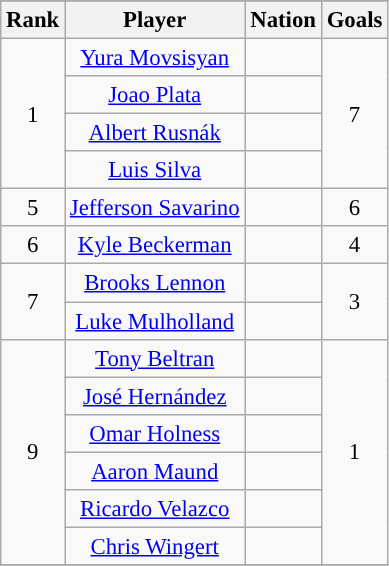<table class="wikitable" style="font-size: 95%; text-align: center;">
<tr>
</tr>
<tr>
<th>Rank</th>
<th>Player</th>
<th>Nation</th>
<th>Goals</th>
</tr>
<tr>
<td rowspan="4">1</td>
<td><a href='#'>Yura Movsisyan</a></td>
<td></td>
<td rowspan="4">7</td>
</tr>
<tr>
<td><a href='#'>Joao Plata</a></td>
<td></td>
</tr>
<tr>
<td><a href='#'>Albert Rusnák</a></td>
<td></td>
</tr>
<tr>
<td><a href='#'>Luis Silva</a></td>
<td></td>
</tr>
<tr>
<td rowspan="1">5</td>
<td><a href='#'>Jefferson Savarino</a></td>
<td></td>
<td rowspan="1">6</td>
</tr>
<tr>
<td rowspan="1">6</td>
<td><a href='#'>Kyle Beckerman</a></td>
<td></td>
<td rowspan="1">4</td>
</tr>
<tr>
<td rowspan="2">7</td>
<td><a href='#'>Brooks Lennon</a></td>
<td></td>
<td rowspan="2">3</td>
</tr>
<tr>
<td><a href='#'>Luke Mulholland</a></td>
<td></td>
</tr>
<tr>
<td rowspan="6">9</td>
<td><a href='#'>Tony Beltran</a></td>
<td></td>
<td rowspan="6">1</td>
</tr>
<tr>
<td><a href='#'>José Hernández</a></td>
<td></td>
</tr>
<tr>
<td><a href='#'>Omar Holness</a></td>
<td></td>
</tr>
<tr>
<td><a href='#'>Aaron Maund</a></td>
<td></td>
</tr>
<tr>
<td><a href='#'>Ricardo Velazco</a></td>
<td></td>
</tr>
<tr>
<td><a href='#'>Chris Wingert</a></td>
<td></td>
</tr>
<tr>
</tr>
</table>
